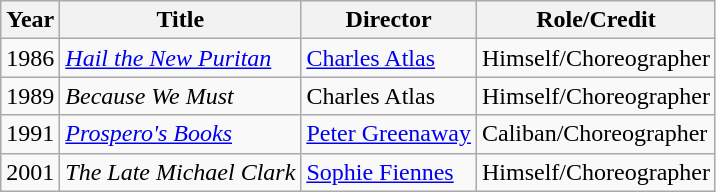<table class="wikitable">
<tr>
<th>Year</th>
<th>Title</th>
<th>Director</th>
<th>Role/Credit</th>
</tr>
<tr>
<td>1986</td>
<td><em><a href='#'>Hail the New Puritan</a></em></td>
<td><a href='#'>Charles Atlas</a></td>
<td>Himself/Choreographer</td>
</tr>
<tr>
<td>1989</td>
<td><em>Because We Must</em></td>
<td>Charles Atlas</td>
<td>Himself/Choreographer</td>
</tr>
<tr>
<td>1991</td>
<td><em><a href='#'>Prospero's Books</a></em></td>
<td><a href='#'>Peter Greenaway</a></td>
<td>Caliban/Choreographer</td>
</tr>
<tr>
<td>2001</td>
<td><em>The Late Michael Clark</em></td>
<td><a href='#'>Sophie Fiennes</a></td>
<td>Himself/Choreographer</td>
</tr>
</table>
